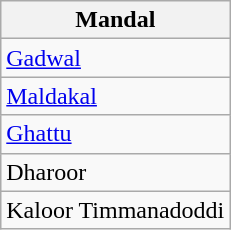<table class="wikitable sortable static-row-numbers static-row-header-hash">
<tr>
<th>Mandal</th>
</tr>
<tr>
<td><a href='#'>Gadwal</a></td>
</tr>
<tr>
<td><a href='#'>Maldakal</a></td>
</tr>
<tr>
<td><a href='#'>Ghattu</a></td>
</tr>
<tr>
<td>Dharoor</td>
</tr>
<tr>
<td>Kaloor Timmanadoddi</td>
</tr>
</table>
